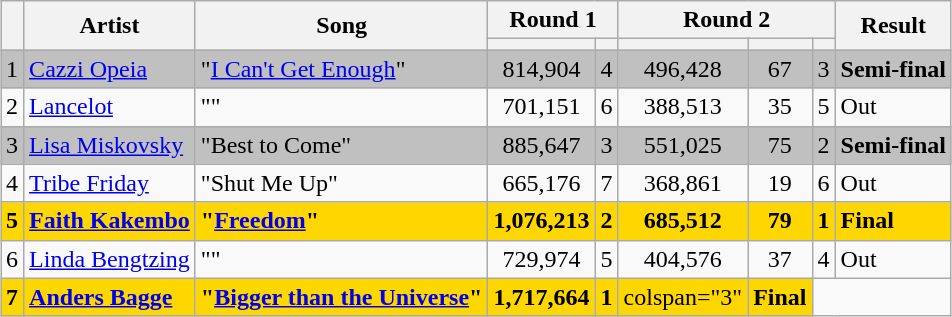<table class="sortable wikitable" style="margin: 1em auto 1em auto; text-align:center;">
<tr>
<th rowspan="2"></th>
<th rowspan="2">Artist</th>
<th rowspan="2">Song</th>
<th colspan="2">Round 1</th>
<th colspan="3">Round 2</th>
<th rowspan="2">Result</th>
</tr>
<tr>
<th><small></small></th>
<th><small></small></th>
<th><small></small></th>
<th><small></small></th>
<th><small></small></th>
</tr>
<tr style="background:silver;">
<td>1</td>
<td align="left"><a href='#'>Cazzi Opeia</a></td>
<td align="left">"<a href='#'>I Can't Get Enough</a>"</td>
<td>814,904</td>
<td>4</td>
<td>496,428</td>
<td>67</td>
<td>3</td>
<td align="left"><strong>Semi-final</strong></td>
</tr>
<tr style="background:bronze;">
<td>2</td>
<td align="left"><a href='#'>Lancelot</a></td>
<td align="left">""</td>
<td>701,151</td>
<td>6</td>
<td>388,513</td>
<td>35</td>
<td>5</td>
<td align="left">Out</td>
</tr>
<tr style="background:silver;">
<td>3</td>
<td align="left"><a href='#'>Lisa Miskovsky</a></td>
<td align="left">"Best to Come"</td>
<td>885,647</td>
<td>3</td>
<td>551,025</td>
<td>75</td>
<td>2</td>
<td align="left"><strong>Semi-final</strong></td>
</tr>
<tr>
<td>4</td>
<td align="left"><a href='#'>Tribe Friday</a></td>
<td align="left">"Shut Me Up"</td>
<td>665,176</td>
<td>7</td>
<td>368,861</td>
<td>19</td>
<td>6</td>
<td align="left">Out</td>
</tr>
<tr style="font-weight:bold;background:Gold;">
<td>5</td>
<td align="left"><a href='#'>Faith Kakembo</a></td>
<td align="left">"<a href='#'>Freedom</a>"</td>
<td>1,076,213</td>
<td>2</td>
<td>685,512</td>
<td>79</td>
<td>1</td>
<td align="left">Final</td>
</tr>
<tr>
<td>6</td>
<td align="left"><a href='#'>Linda Bengtzing</a></td>
<td align="left">""</td>
<td>729,974</td>
<td>5</td>
<td>404,576</td>
<td>37</td>
<td>4</td>
<td align="left">Out</td>
</tr>
<tr style="background:gold;">
<td><strong>7</strong></td>
<td align="left"><strong><a href='#'>Anders Bagge</a></strong></td>
<td align="left"><strong>"<a href='#'>Bigger than the Universe</a>"</strong></td>
<td><strong>1,717,664</strong></td>
<td><strong>1</strong></td>
<td>colspan="3" </td>
<td align="left"><strong>Final</strong></td>
</tr>
</table>
